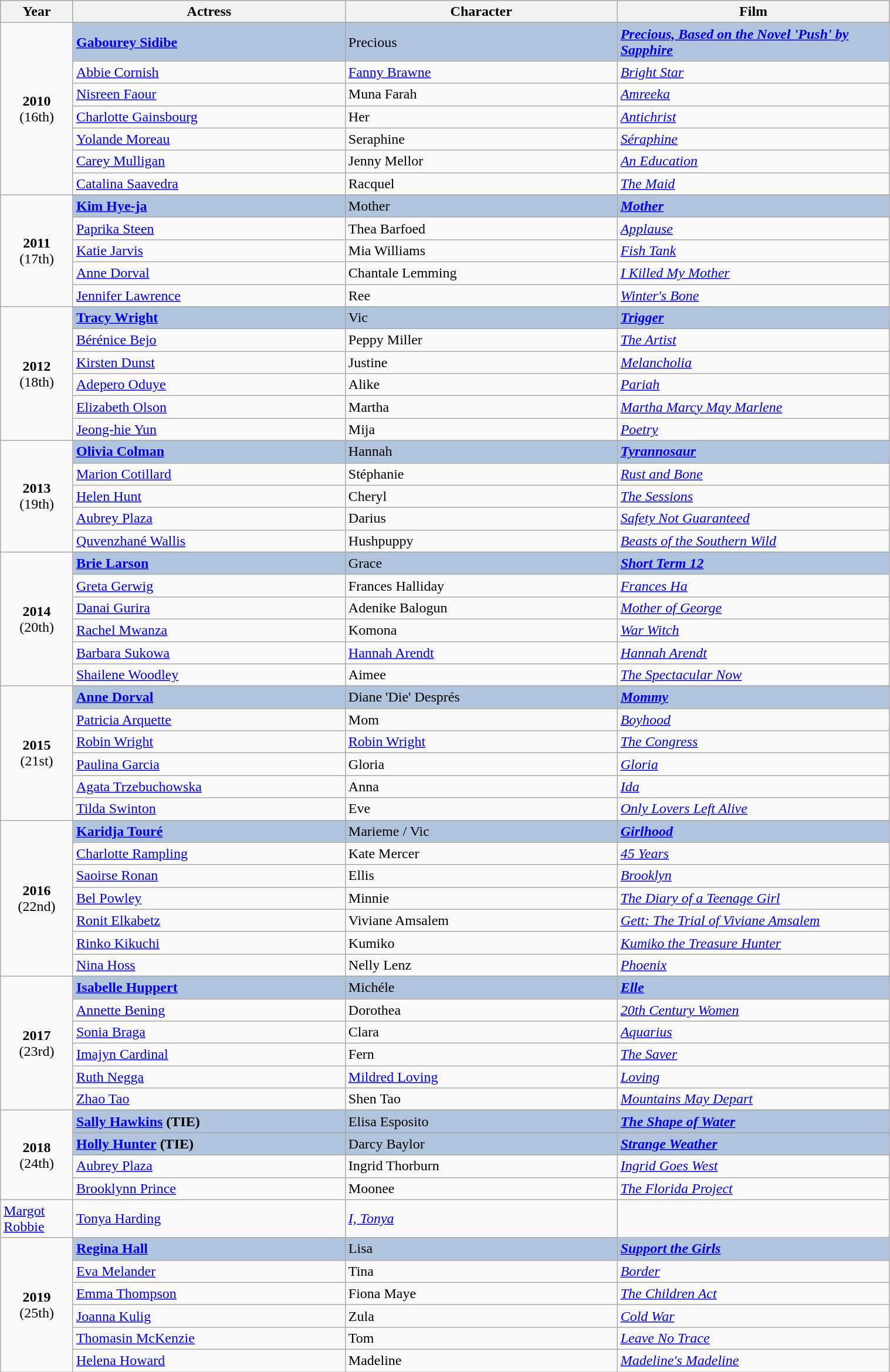<table class="wikitable" style="width:80%">
<tr style="background:#bebebe;">
<th style="width:8%;">Year</th>
<th style="width:30%;">Actress</th>
<th style="width:30%;">Character</th>
<th style="width:30%;">Film</th>
</tr>
<tr>
<td rowspan=8 style="text-align:center"><strong>2010</strong><br>(16th)</td>
</tr>
<tr style="background:#B0C4DE;">
<td><strong><a href='#'>Gabourey Sidibe</a></strong></td>
<td>Precious</td>
<td><strong><a href='#'><em>Precious, Based on the Novel 'Push' by Sapphire</em></a></strong></td>
</tr>
<tr>
<td><a href='#'>Abbie Cornish</a></td>
<td><a href='#'>Fanny Brawne</a></td>
<td><a href='#'><em>Bright Star</em></a></td>
</tr>
<tr>
<td><a href='#'>Nisreen Faour</a></td>
<td>Muna Farah</td>
<td><em><a href='#'>Amreeka</a></em></td>
</tr>
<tr>
<td><a href='#'>Charlotte Gainsbourg</a></td>
<td>Her</td>
<td><a href='#'><em>Antichrist</em></a></td>
</tr>
<tr>
<td><a href='#'>Yolande Moreau</a></td>
<td>Seraphine</td>
<td><a href='#'><em>Séraphine</em></a></td>
</tr>
<tr>
<td><a href='#'>Carey Mulligan</a></td>
<td>Jenny Mellor</td>
<td><em><a href='#'>An Education</a></em></td>
</tr>
<tr>
<td><a href='#'>Catalina Saavedra</a></td>
<td>Racquel</td>
<td><a href='#'><em>The Maid</em></a></td>
</tr>
<tr>
<td rowspan=6 style="text-align:center"><strong>2011</strong><br>(17th)</td>
</tr>
<tr style="background:#B0C4DE;">
<td><strong><a href='#'>Kim Hye-ja</a></strong></td>
<td>Mother</td>
<td><strong><a href='#'><em>Mother</em></a></strong></td>
</tr>
<tr>
<td><a href='#'>Paprika Steen</a></td>
<td>Thea Barfoed</td>
<td><a href='#'><em>Applause</em></a></td>
</tr>
<tr>
<td><a href='#'>Katie Jarvis</a></td>
<td>Mia Williams</td>
<td><a href='#'><em>Fish Tank</em></a></td>
</tr>
<tr>
<td><a href='#'>Anne Dorval</a></td>
<td>Chantale Lemming</td>
<td><em><a href='#'>I Killed My Mother</a></em></td>
</tr>
<tr>
<td><a href='#'>Jennifer Lawrence</a></td>
<td>Ree</td>
<td><em><a href='#'>Winter's Bone</a></em></td>
</tr>
<tr>
<td rowspan=7 style="text-align:center"><strong>2012</strong><br>(18th)</td>
</tr>
<tr style="background:#B0C4DE;">
<td><strong><a href='#'>Tracy Wright</a></strong></td>
<td>Vic</td>
<td><strong><a href='#'><em>Trigger</em></a></strong></td>
</tr>
<tr>
<td><a href='#'>Bérénice Bejo</a></td>
<td>Peppy Miller</td>
<td><a href='#'><em>The Artist</em></a></td>
</tr>
<tr>
<td><a href='#'>Kirsten Dunst</a></td>
<td>Justine</td>
<td><a href='#'><em>Melancholia</em></a></td>
</tr>
<tr>
<td><a href='#'>Adepero Oduye</a></td>
<td>Alike</td>
<td><a href='#'><em>Pariah</em></a></td>
</tr>
<tr>
<td><a href='#'>Elizabeth Olson</a></td>
<td>Martha</td>
<td><em><a href='#'>Martha Marcy May Marlene</a></em></td>
</tr>
<tr>
<td><a href='#'>Jeong-hie Yun</a></td>
<td>Mija</td>
<td><a href='#'><em>Poetry</em></a></td>
</tr>
<tr>
<td rowspan=6 style="text-align:center"><strong>2013</strong><br>(19th)</td>
</tr>
<tr style="background:#B0C4DE;">
<td><strong><a href='#'>Olivia Colman</a></strong></td>
<td>Hannah</td>
<td><strong><a href='#'><em>Tyrannosaur</em></a></strong></td>
</tr>
<tr>
<td><a href='#'>Marion Cotillard</a></td>
<td>Stéphanie</td>
<td><em><a href='#'>Rust and Bone</a></em></td>
</tr>
<tr>
<td><a href='#'>Helen Hunt</a></td>
<td>Cheryl</td>
<td><a href='#'><em>The Sessions</em></a></td>
</tr>
<tr>
<td><a href='#'>Aubrey Plaza</a></td>
<td>Darius</td>
<td><em><a href='#'>Safety Not Guaranteed</a></em></td>
</tr>
<tr>
<td><a href='#'>Quvenzhané Wallis</a></td>
<td>Hushpuppy</td>
<td><em><a href='#'>Beasts of the Southern Wild</a></em></td>
</tr>
<tr>
<td rowspan=7 style="text-align:center"><strong>2014</strong><br>(20th)</td>
</tr>
<tr style="background:#B0C4DE;">
<td><strong><a href='#'>Brie Larson</a></strong></td>
<td>Grace</td>
<td><strong><em><a href='#'>Short Term 12</a></em></strong></td>
</tr>
<tr>
<td><a href='#'>Greta Gerwig</a></td>
<td>Frances Halliday</td>
<td><em><a href='#'>Frances Ha</a></em></td>
</tr>
<tr>
<td><a href='#'>Danai Gurira</a></td>
<td>Adenike Balogun</td>
<td><em><a href='#'>Mother of George</a></em></td>
</tr>
<tr>
<td><a href='#'>Rachel Mwanza</a></td>
<td>Komona</td>
<td><em><a href='#'>War Witch</a></em></td>
</tr>
<tr>
<td><a href='#'>Barbara Sukowa</a></td>
<td><a href='#'>Hannah Arendt</a></td>
<td><a href='#'><em>Hannah Arendt</em></a></td>
</tr>
<tr>
<td><a href='#'>Shailene Woodley</a></td>
<td>Aimee</td>
<td><em><a href='#'>The Spectacular Now</a></em></td>
</tr>
<tr>
<td rowspan=7 style="text-align:center"><strong>2015</strong><br>(21st)</td>
</tr>
<tr style="background:#B0C4DE;">
<td><strong><a href='#'>Anne Dorval</a></strong></td>
<td>Diane 'Die' Després</td>
<td><strong><a href='#'><em>Mommy</em></a></strong></td>
</tr>
<tr>
<td><a href='#'>Patricia Arquette</a></td>
<td>Mom</td>
<td><a href='#'><em>Boyhood</em></a></td>
</tr>
<tr>
<td><a href='#'>Robin Wright</a></td>
<td><a href='#'>Robin Wright</a></td>
<td><a href='#'><em>The Congress</em></a></td>
</tr>
<tr>
<td><a href='#'>Paulina Garcia</a></td>
<td>Gloria</td>
<td><a href='#'><em>Gloria</em></a></td>
</tr>
<tr>
<td><a href='#'>Agata Trzebuchowska</a></td>
<td>Anna</td>
<td><a href='#'><em>Ida</em></a></td>
</tr>
<tr>
<td><a href='#'>Tilda Swinton</a></td>
<td>Eve</td>
<td><em><a href='#'>Only Lovers Left Alive</a></em></td>
</tr>
<tr>
<td rowspan=8 style="text-align:center"><strong>2016</strong><br>(22nd)</td>
</tr>
<tr style="background:#B0C4DE;">
<td><strong><a href='#'>Karidja Touré</a></strong></td>
<td>Marieme / Vic</td>
<td><strong><a href='#'><em>Girlhood</em></a></strong></td>
</tr>
<tr>
<td><a href='#'>Charlotte Rampling</a></td>
<td>Kate Mercer</td>
<td><em><a href='#'>45 Years</a></em></td>
</tr>
<tr>
<td><a href='#'>Saoirse Ronan</a></td>
<td>Ellis</td>
<td><a href='#'><em>Brooklyn</em></a></td>
</tr>
<tr>
<td><a href='#'>Bel Powley</a></td>
<td>Minnie</td>
<td><em><a href='#'>The Diary of a Teenage Girl</a></em></td>
</tr>
<tr>
<td><a href='#'>Ronit Elkabetz</a></td>
<td>Viviane Amsalem</td>
<td><em><a href='#'>Gett: The Trial of Viviane Amsalem</a></em></td>
</tr>
<tr>
<td><a href='#'>Rinko Kikuchi</a></td>
<td>Kumiko</td>
<td><a href='#'><em>Kumiko the Treasure Hunter</em></a></td>
</tr>
<tr>
<td><a href='#'>Nina Hoss</a></td>
<td>Nelly Lenz</td>
<td><a href='#'><em>Phoenix</em></a></td>
</tr>
<tr>
<td rowspan=7 style="text-align:center"><strong>2017</strong><br>(23rd)</td>
</tr>
<tr style="background:#B0C4DE;">
<td><strong><a href='#'>Isabelle Huppert</a></strong></td>
<td>Michéle</td>
<td><strong><a href='#'><em>Elle</em></a></strong></td>
</tr>
<tr>
<td><a href='#'>Annette Bening</a></td>
<td>Dorothea</td>
<td><em><a href='#'>20th Century Women</a></em></td>
</tr>
<tr>
<td><a href='#'>Sonia Braga</a></td>
<td>Clara</td>
<td><a href='#'><em>Aquarius</em></a></td>
</tr>
<tr>
<td><a href='#'>Imajyn Cardinal</a></td>
<td>Fern</td>
<td><em><a href='#'>The Saver</a></em></td>
</tr>
<tr>
<td><a href='#'>Ruth Negga</a></td>
<td><a href='#'>Mildred Loving</a></td>
<td><a href='#'><em>Loving</em></a></td>
</tr>
<tr>
<td><a href='#'>Zhao Tao</a></td>
<td>Shen Tao</td>
<td><em><a href='#'>Mountains May Depart</a></em></td>
</tr>
<tr>
<td rowspan=6 style="text-align:center"><strong>2018</strong><br>(24th)</td>
</tr>
<tr style="background:#B0C4DE;">
<td><strong><a href='#'>Sally Hawkins</a></strong> <strong>(TIE)</strong></td>
<td>Elisa Esposito</td>
<td><strong><em><a href='#'>The Shape of Water</a></em></strong></td>
</tr>
<tr>
</tr>
<tr style="background:#B0C4DE;">
<td><strong><a href='#'>Holly Hunter</a></strong> <strong>(TIE)</strong></td>
<td>Darcy Baylor</td>
<td><strong><a href='#'><em>Strange Weather</em></a></strong></td>
</tr>
<tr>
<td><a href='#'>Aubrey Plaza</a></td>
<td>Ingrid Thorburn</td>
<td><em><a href='#'>Ingrid Goes West</a></em></td>
</tr>
<tr>
<td><a href='#'>Brooklynn Prince</a></td>
<td>Moonee</td>
<td><em><a href='#'>The Florida Project</a></em></td>
</tr>
<tr>
<td><a href='#'>Margot Robbie</a></td>
<td><a href='#'>Tonya Harding</a></td>
<td><em><a href='#'>I, Tonya</a></em></td>
</tr>
<tr>
<td rowspan=7 style="text-align:center"><strong>2019</strong><br>(25th)</td>
</tr>
<tr style="background:#B0C4DE;">
<td><strong><a href='#'>Regina Hall</a></strong></td>
<td>Lisa</td>
<td><strong><em><a href='#'>Support the Girls</a></em></strong></td>
</tr>
<tr>
<td><a href='#'>Eva Melander</a></td>
<td>Tina</td>
<td><a href='#'><em>Border</em></a></td>
</tr>
<tr>
<td><a href='#'>Emma Thompson</a></td>
<td>Fiona Maye</td>
<td><a href='#'><em>The Children Act</em></a></td>
</tr>
<tr>
<td><a href='#'>Joanna Kulig</a></td>
<td>Zula</td>
<td><a href='#'><em>Cold War</em></a></td>
</tr>
<tr>
<td><a href='#'>Thomasin McKenzie</a></td>
<td>Tom</td>
<td><a href='#'><em>Leave No Trace</em></a></td>
</tr>
<tr>
<td><a href='#'>Helena Howard</a></td>
<td>Madeline</td>
<td><em><a href='#'>Madeline's Madeline</a></em></td>
</tr>
</table>
